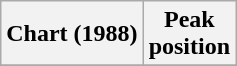<table class="wikitable sortable plainrowheaders" style="text-align:center">
<tr>
<th scope="col">Chart (1988)</th>
<th scope="col">Peak<br>position</th>
</tr>
<tr>
</tr>
</table>
